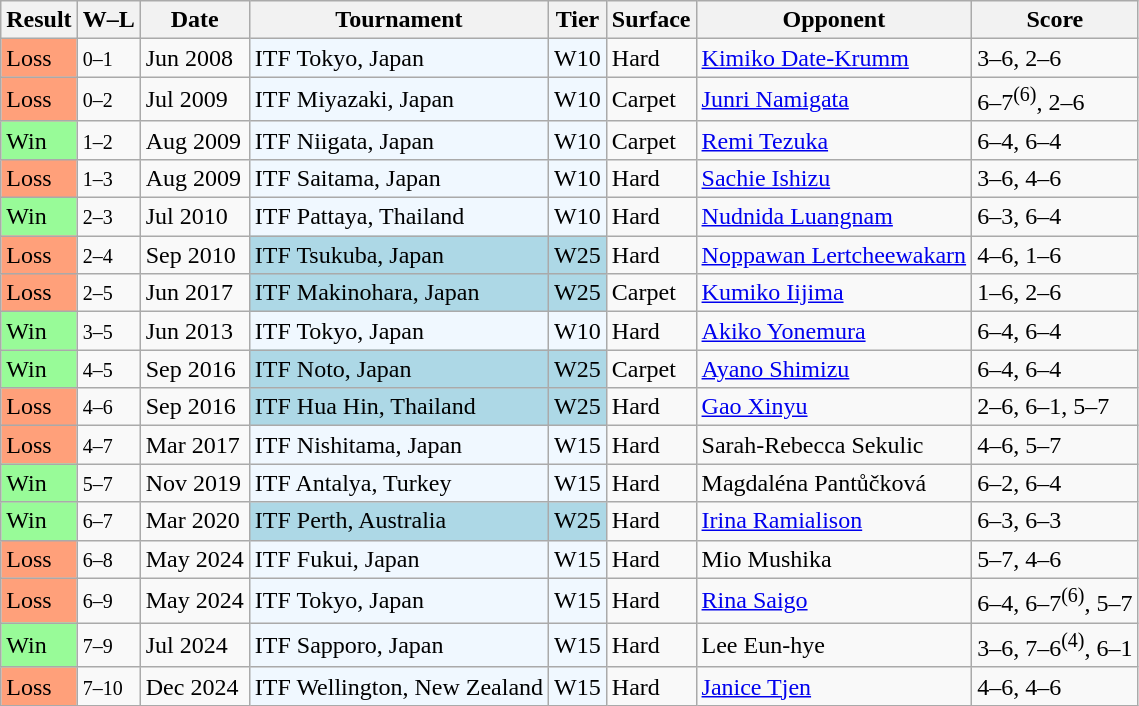<table class="sortable wikitable">
<tr>
<th>Result</th>
<th class="unsortable">W–L</th>
<th>Date</th>
<th>Tournament</th>
<th>Tier</th>
<th>Surface</th>
<th>Opponent</th>
<th class="unsortable">Score</th>
</tr>
<tr>
<td bgcolor="FFA07A">Loss</td>
<td><small>0–1</small></td>
<td>Jun 2008</td>
<td style="background:#f0f8ff;">ITF Tokyo, Japan</td>
<td style="background:#f0f8ff;">W10</td>
<td>Hard</td>
<td> <a href='#'>Kimiko Date-Krumm</a></td>
<td>3–6, 2–6</td>
</tr>
<tr>
<td bgcolor="FFA07A">Loss</td>
<td><small>0–2</small></td>
<td>Jul 2009</td>
<td style="background:#f0f8ff;">ITF Miyazaki, Japan</td>
<td style="background:#f0f8ff;">W10</td>
<td>Carpet</td>
<td> <a href='#'>Junri Namigata</a></td>
<td>6–7<sup>(6)</sup>, 2–6</td>
</tr>
<tr>
<td bgcolor="98FB98">Win</td>
<td><small>1–2</small></td>
<td>Aug 2009</td>
<td style="background:#f0f8ff;">ITF Niigata, Japan</td>
<td style="background:#f0f8ff;">W10</td>
<td>Carpet</td>
<td> <a href='#'>Remi Tezuka</a></td>
<td>6–4, 6–4</td>
</tr>
<tr>
<td bgcolor="FFA07A">Loss</td>
<td><small>1–3</small></td>
<td>Aug 2009</td>
<td style="background:#f0f8ff;">ITF Saitama, Japan</td>
<td style="background:#f0f8ff;">W10</td>
<td>Hard</td>
<td> <a href='#'>Sachie Ishizu</a></td>
<td>3–6, 4–6</td>
</tr>
<tr>
<td bgcolor="98FB98">Win</td>
<td><small>2–3</small></td>
<td>Jul 2010</td>
<td style="background:#f0f8ff;">ITF Pattaya, Thailand</td>
<td style="background:#f0f8ff;">W10</td>
<td>Hard</td>
<td> <a href='#'>Nudnida Luangnam</a></td>
<td>6–3, 6–4</td>
</tr>
<tr>
<td bgcolor="FFA07A">Loss</td>
<td><small>2–4</small></td>
<td>Sep 2010</td>
<td style="background:lightblue;">ITF Tsukuba, Japan</td>
<td style="background:lightblue;">W25</td>
<td>Hard</td>
<td> <a href='#'>Noppawan Lertcheewakarn</a></td>
<td>4–6, 1–6</td>
</tr>
<tr>
<td bgcolor="FFA07A">Loss</td>
<td><small>2–5</small></td>
<td>Jun 2017</td>
<td style="background:lightblue;">ITF Makinohara, Japan</td>
<td style="background:lightblue;">W25</td>
<td>Carpet</td>
<td> <a href='#'>Kumiko Iijima</a></td>
<td>1–6, 2–6</td>
</tr>
<tr>
<td bgcolor="98FB98">Win</td>
<td><small>3–5</small></td>
<td>Jun 2013</td>
<td style="background:#f0f8ff;">ITF Tokyo, Japan</td>
<td style="background:#f0f8ff;">W10</td>
<td>Hard</td>
<td> <a href='#'>Akiko Yonemura</a></td>
<td>6–4, 6–4</td>
</tr>
<tr>
<td bgcolor="98FB98">Win</td>
<td><small>4–5</small></td>
<td>Sep 2016</td>
<td style="background:lightblue;">ITF Noto, Japan</td>
<td style="background:lightblue;">W25</td>
<td>Carpet</td>
<td> <a href='#'>Ayano Shimizu</a></td>
<td>6–4, 6–4</td>
</tr>
<tr>
<td bgcolor="FFA07A">Loss</td>
<td><small>4–6</small></td>
<td>Sep 2016</td>
<td style="background:lightblue;">ITF Hua Hin, Thailand</td>
<td style="background:lightblue;">W25</td>
<td>Hard</td>
<td> <a href='#'>Gao Xinyu</a></td>
<td>2–6, 6–1, 5–7</td>
</tr>
<tr>
<td bgcolor="FFA07A">Loss</td>
<td><small>4–7</small></td>
<td>Mar 2017</td>
<td style="background:#f0f8ff;">ITF Nishitama, Japan</td>
<td style="background:#f0f8ff;">W15</td>
<td>Hard</td>
<td> Sarah-Rebecca Sekulic</td>
<td>4–6, 5–7</td>
</tr>
<tr>
<td bgcolor="98FB98">Win</td>
<td><small>5–7</small></td>
<td>Nov 2019</td>
<td style="background:#f0f8ff;">ITF Antalya, Turkey</td>
<td style="background:#f0f8ff;">W15</td>
<td>Hard</td>
<td> Magdaléna Pantůčková</td>
<td>6–2, 6–4</td>
</tr>
<tr>
<td bgcolor="98FB98">Win</td>
<td><small>6–7</small></td>
<td>Mar 2020</td>
<td style="background:lightblue;">ITF Perth, Australia</td>
<td style="background:lightblue;">W25</td>
<td>Hard</td>
<td> <a href='#'>Irina Ramialison</a></td>
<td>6–3, 6–3</td>
</tr>
<tr>
<td style="background:#ffa07a;">Loss</td>
<td><small>6–8</small></td>
<td>May 2024</td>
<td style="background:#f0f8ff;">ITF Fukui, Japan</td>
<td style="background:#f0f8ff;">W15</td>
<td>Hard</td>
<td> Mio Mushika</td>
<td>5–7, 4–6</td>
</tr>
<tr>
<td style="background:#ffa07a;">Loss</td>
<td><small>6–9</small></td>
<td>May 2024</td>
<td style="background:#f0f8ff;">ITF Tokyo, Japan</td>
<td style="background:#f0f8ff;">W15</td>
<td>Hard</td>
<td> <a href='#'>Rina Saigo</a></td>
<td>6–4, 6–7<sup>(6)</sup>, 5–7</td>
</tr>
<tr>
<td bgcolor="98FB98">Win</td>
<td><small>7–9</small></td>
<td>Jul 2024</td>
<td style="background:#f0f8ff;">ITF Sapporo, Japan</td>
<td style="background:#f0f8ff;">W15</td>
<td>Hard</td>
<td> Lee Eun-hye</td>
<td>3–6, 7–6<sup>(4)</sup>, 6–1</td>
</tr>
<tr>
<td style="background:#ffa07a;">Loss</td>
<td><small>7–10</small></td>
<td>Dec 2024</td>
<td style="background:#f0f8ff;">ITF Wellington, New Zealand</td>
<td style="background:#f0f8ff;">W15</td>
<td>Hard</td>
<td> <a href='#'>Janice Tjen</a></td>
<td>4–6, 4–6</td>
</tr>
</table>
